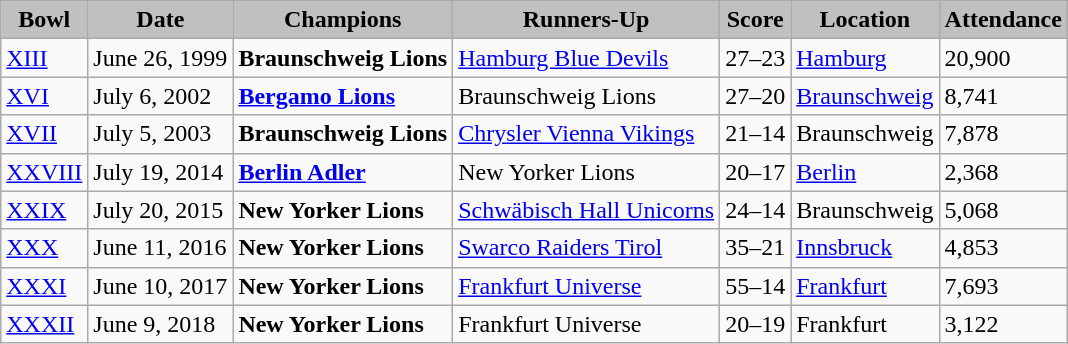<table class="wikitable">
<tr style="text-align:center; font-weight:bold; background:silver">
<td>Bowl</td>
<td>Date</td>
<td>Champions</td>
<td>Runners-Up</td>
<td>Score</td>
<td>Location</td>
<td>Attendance</td>
</tr>
<tr>
<td><a href='#'>XIII</a></td>
<td>June 26, 1999</td>
<td><strong>Braunschweig Lions</strong></td>
<td><a href='#'>Hamburg Blue Devils</a></td>
<td>27–23</td>
<td><a href='#'>Hamburg</a></td>
<td>20,900</td>
</tr>
<tr>
<td><a href='#'>XVI</a></td>
<td>July 6, 2002</td>
<td><strong><a href='#'>Bergamo Lions</a></strong></td>
<td> Braunschweig Lions</td>
<td>27–20</td>
<td><a href='#'>Braunschweig</a></td>
<td>8,741</td>
</tr>
<tr>
<td><a href='#'>XVII</a></td>
<td>July 5, 2003</td>
<td><strong>Braunschweig Lions</strong></td>
<td><a href='#'>Chrysler Vienna Vikings</a></td>
<td>21–14</td>
<td>Braunschweig</td>
<td>7,878</td>
</tr>
<tr>
<td><a href='#'>XXVIII</a></td>
<td>July 19, 2014</td>
<td><strong><a href='#'>Berlin Adler</a></strong></td>
<td> New Yorker Lions</td>
<td>20–17</td>
<td><a href='#'>Berlin</a></td>
<td>2,368</td>
</tr>
<tr>
<td><a href='#'>XXIX</a></td>
<td>July 20, 2015</td>
<td><strong>New Yorker Lions</strong></td>
<td><a href='#'>Schwäbisch Hall Unicorns</a></td>
<td>24–14</td>
<td>Braunschweig</td>
<td>5,068</td>
</tr>
<tr>
<td><a href='#'>XXX</a></td>
<td>June 11, 2016</td>
<td><strong>New Yorker Lions</strong></td>
<td><a href='#'>Swarco Raiders Tirol</a></td>
<td>35–21</td>
<td><a href='#'>Innsbruck</a></td>
<td>4,853</td>
</tr>
<tr>
<td><a href='#'>XXXI</a></td>
<td>June 10, 2017</td>
<td><strong>New Yorker Lions</strong></td>
<td><a href='#'>Frankfurt Universe</a></td>
<td>55–14</td>
<td><a href='#'>Frankfurt</a></td>
<td>7,693</td>
</tr>
<tr>
<td><a href='#'>XXXII</a></td>
<td>June 9, 2018</td>
<td><strong>New Yorker Lions</strong></td>
<td>Frankfurt Universe</td>
<td>20–19</td>
<td>Frankfurt</td>
<td>3,122</td>
</tr>
</table>
